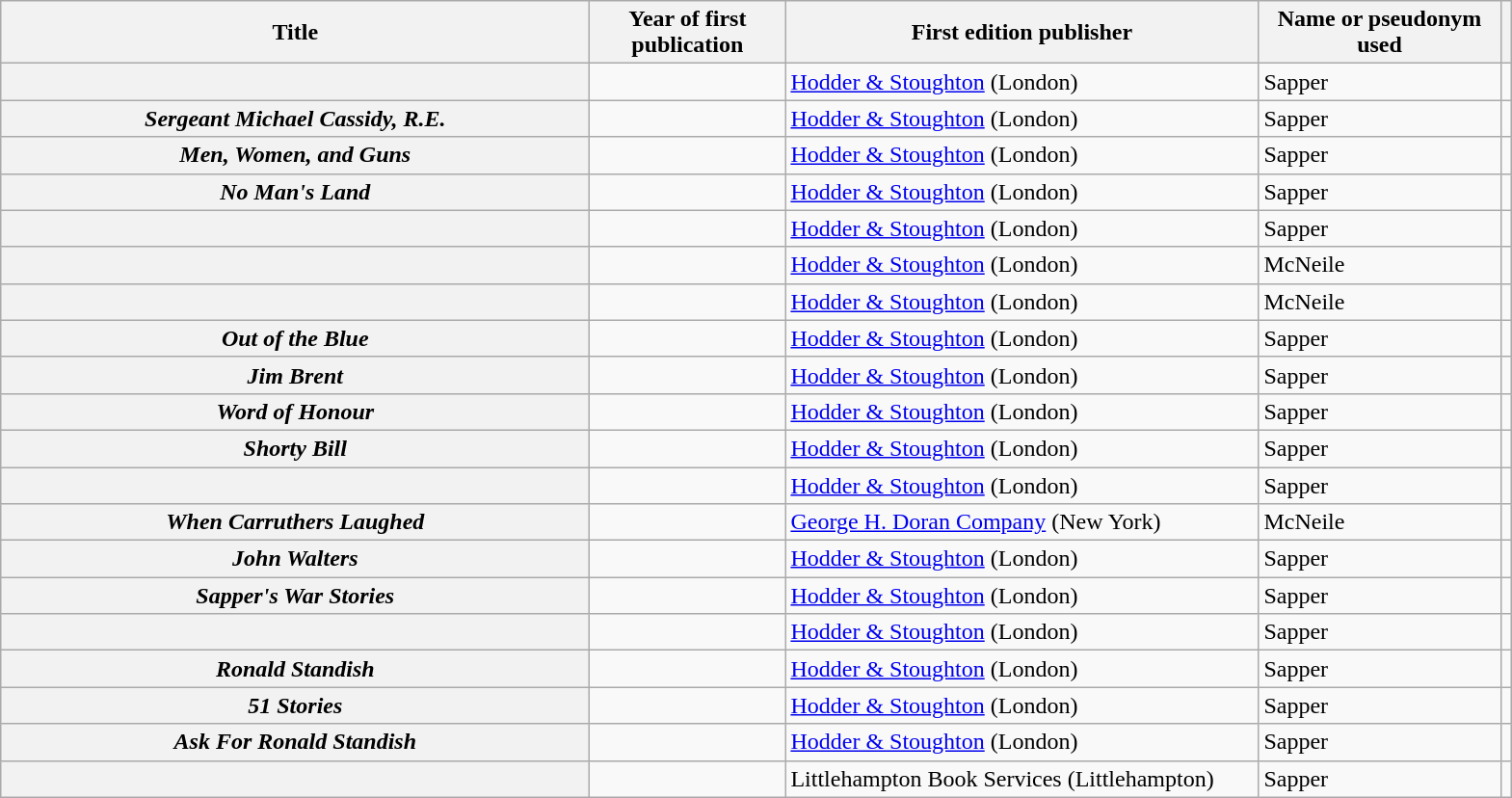<table class="wikitable plainrowheaders sortable" style="margin-right: 0;">
<tr>
<th scope="col" style="width: 25em;">Title</th>
<th scope="col" style="width: 8em;">Year of first publication</th>
<th scope="col" style="width: 20em;">First edition publisher</th>
<th scope="col" style="width: 10em;">Name or pseudonym used</th>
<th scope="col" class="unsortable"></th>
</tr>
<tr>
<th scope="row"></th>
<td></td>
<td><a href='#'>Hodder & Stoughton</a> (London)</td>
<td>Sapper</td>
<td style="text-align: center;"></td>
</tr>
<tr>
<th scope="row"><em>Sergeant Michael Cassidy, R.E.</em></th>
<td></td>
<td><a href='#'>Hodder & Stoughton</a> (London)</td>
<td>Sapper</td>
<td style="text-align: center;"></td>
</tr>
<tr>
<th scope="row"><em>Men, Women, and Guns</em></th>
<td></td>
<td><a href='#'>Hodder & Stoughton</a> (London)</td>
<td>Sapper</td>
<td style="text-align: center;"></td>
</tr>
<tr>
<th scope="row"><em>No Man's Land</em></th>
<td></td>
<td><a href='#'>Hodder & Stoughton</a> (London)</td>
<td>Sapper</td>
<td style="text-align: center;"></td>
</tr>
<tr>
<th scope="row"></th>
<td></td>
<td><a href='#'>Hodder & Stoughton</a> (London)</td>
<td>Sapper</td>
<td style="text-align: center;"></td>
</tr>
<tr>
<th scope="row"></th>
<td></td>
<td><a href='#'>Hodder & Stoughton</a> (London)</td>
<td>McNeile</td>
<td style="text-align: center;"></td>
</tr>
<tr>
<th scope="row"></th>
<td></td>
<td><a href='#'>Hodder & Stoughton</a> (London)</td>
<td>McNeile</td>
<td style="text-align: center;"></td>
</tr>
<tr>
<th scope="row"><em>Out of the Blue</em></th>
<td></td>
<td><a href='#'>Hodder & Stoughton</a> (London)</td>
<td>Sapper</td>
<td style="text-align: center;"></td>
</tr>
<tr>
<th scope="row"><em>Jim Brent</em></th>
<td></td>
<td><a href='#'>Hodder & Stoughton</a> (London)</td>
<td>Sapper</td>
<td style="text-align: center;"></td>
</tr>
<tr>
<th scope="row"><em>Word of Honour</em></th>
<td></td>
<td><a href='#'>Hodder & Stoughton</a> (London)</td>
<td>Sapper</td>
<td style="text-align: center;"></td>
</tr>
<tr>
<th scope="row"><em>Shorty Bill</em></th>
<td></td>
<td><a href='#'>Hodder & Stoughton</a> (London)</td>
<td>Sapper</td>
<td style="text-align: center;"></td>
</tr>
<tr>
<th scope="row"></th>
<td></td>
<td><a href='#'>Hodder & Stoughton</a> (London)</td>
<td>Sapper</td>
<td style="text-align: center;"></td>
</tr>
<tr>
<th scope="row"><em> When Carruthers Laughed</em></th>
<td></td>
<td><a href='#'>George H. Doran Company</a> (New York)</td>
<td>McNeile</td>
<td style="text-align: center;"></td>
</tr>
<tr>
<th scope="row"><em>John Walters</em></th>
<td></td>
<td><a href='#'>Hodder & Stoughton</a> (London)</td>
<td>Sapper</td>
<td style="text-align: center;"></td>
</tr>
<tr>
<th scope="row"><em>Sapper's War Stories</em></th>
<td></td>
<td><a href='#'>Hodder & Stoughton</a> (London)</td>
<td>Sapper</td>
<td style="text-align: center;"></td>
</tr>
<tr>
<th scope="row"></th>
<td></td>
<td><a href='#'>Hodder & Stoughton</a> (London)</td>
<td>Sapper</td>
<td style="text-align: center;"></td>
</tr>
<tr>
<th scope="row"><em>Ronald Standish</em></th>
<td></td>
<td><a href='#'>Hodder & Stoughton</a> (London)</td>
<td>Sapper</td>
<td style="text-align: center;"></td>
</tr>
<tr>
<th scope="row"><em>51 Stories</em></th>
<td></td>
<td><a href='#'>Hodder & Stoughton</a> (London)</td>
<td>Sapper</td>
<td style="text-align: center;"></td>
</tr>
<tr>
<th scope="row"><em>Ask For Ronald Standish</em></th>
<td></td>
<td><a href='#'>Hodder & Stoughton</a> (London)</td>
<td>Sapper</td>
<td style="text-align: center;"></td>
</tr>
<tr>
<th scope="row"></th>
<td></td>
<td>Littlehampton Book Services (Littlehampton)</td>
<td>Sapper</td>
<td style="text-align: center;"></td>
</tr>
</table>
